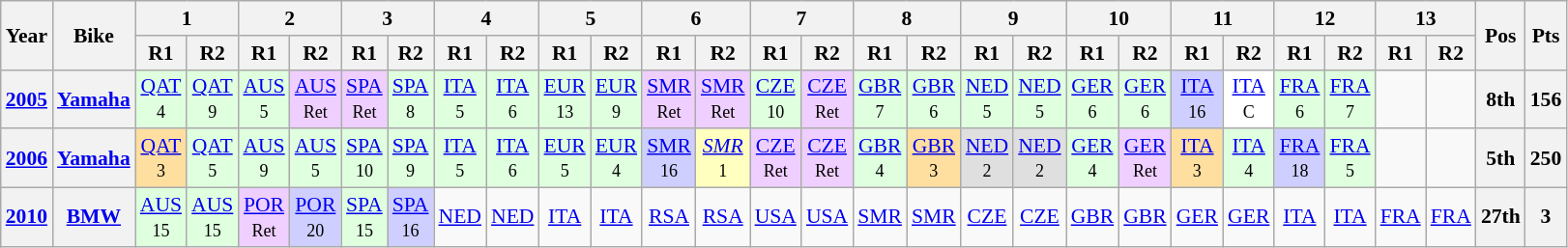<table class="wikitable" style="text-align:center; font-size:90%">
<tr>
<th valign="middle" rowspan=2>Year</th>
<th valign="middle" rowspan=2>Bike</th>
<th colspan=2>1</th>
<th colspan=2>2</th>
<th colspan=2>3</th>
<th colspan=2>4</th>
<th colspan=2>5</th>
<th colspan=2>6</th>
<th colspan=2>7</th>
<th colspan=2>8</th>
<th colspan=2>9</th>
<th colspan=2>10</th>
<th colspan=2>11</th>
<th colspan=2>12</th>
<th colspan=2>13</th>
<th rowspan=2>Pos</th>
<th rowspan=2>Pts</th>
</tr>
<tr>
<th>R1</th>
<th>R2</th>
<th>R1</th>
<th>R2</th>
<th>R1</th>
<th>R2</th>
<th>R1</th>
<th>R2</th>
<th>R1</th>
<th>R2</th>
<th>R1</th>
<th>R2</th>
<th>R1</th>
<th>R2</th>
<th>R1</th>
<th>R2</th>
<th>R1</th>
<th>R2</th>
<th>R1</th>
<th>R2</th>
<th>R1</th>
<th>R2</th>
<th>R1</th>
<th>R2</th>
<th>R1</th>
<th>R2</th>
</tr>
<tr>
<th><a href='#'>2005</a></th>
<th><a href='#'>Yamaha</a></th>
<td style="background:#dfffdf;"><a href='#'>QAT</a><br><small>4</small></td>
<td style="background:#dfffdf;"><a href='#'>QAT</a><br><small>9</small></td>
<td style="background:#dfffdf;"><a href='#'>AUS</a><br><small>5</small></td>
<td style="background:#efcfff;"><a href='#'>AUS</a><br><small>Ret</small></td>
<td style="background:#efcfff;"><a href='#'>SPA</a><br><small>Ret</small></td>
<td style="background:#dfffdf;"><a href='#'>SPA</a><br><small>8</small></td>
<td style="background:#dfffdf;"><a href='#'>ITA</a><br><small>5</small></td>
<td style="background:#dfffdf;"><a href='#'>ITA</a><br><small>6</small></td>
<td style="background:#dfffdf;"><a href='#'>EUR</a><br><small>13</small></td>
<td style="background:#dfffdf;"><a href='#'>EUR</a><br><small>9</small></td>
<td style="background:#efcfff;"><a href='#'>SMR</a><br><small>Ret</small></td>
<td style="background:#efcfff;"><a href='#'>SMR</a><br><small>Ret</small></td>
<td style="background:#dfffdf;"><a href='#'>CZE</a><br><small>10</small></td>
<td style="background:#efcfff;"><a href='#'>CZE</a><br><small>Ret</small></td>
<td style="background:#dfffdf;"><a href='#'>GBR</a><br><small>7</small></td>
<td style="background:#dfffdf;"><a href='#'>GBR</a><br><small>6</small></td>
<td style="background:#dfffdf;"><a href='#'>NED</a><br><small>5</small></td>
<td style="background:#dfffdf;"><a href='#'>NED</a><br><small>5</small></td>
<td style="background:#dfffdf;"><a href='#'>GER</a><br><small>6</small></td>
<td style="background:#dfffdf;"><a href='#'>GER</a><br><small>6</small></td>
<td style="background:#cfcfff;"><a href='#'>ITA</a><br><small>16</small></td>
<td style="background:#ffffff;"><a href='#'>ITA</a><br><small>C</small></td>
<td style="background:#dfffdf;"><a href='#'>FRA</a><br><small>6</small></td>
<td style="background:#dfffdf;"><a href='#'>FRA</a><br><small>7</small></td>
<td></td>
<td></td>
<th>8th</th>
<th>156</th>
</tr>
<tr>
<th><a href='#'>2006</a></th>
<th><a href='#'>Yamaha</a></th>
<td style="background:#ffdf9f;"><a href='#'>QAT</a><br><small>3</small></td>
<td style="background:#dfffdf;"><a href='#'>QAT</a><br><small>5</small></td>
<td style="background:#dfffdf;"><a href='#'>AUS</a><br><small>9</small></td>
<td style="background:#dfffdf;"><a href='#'>AUS</a><br><small>5</small></td>
<td style="background:#dfffdf;"><a href='#'>SPA</a><br><small>10</small></td>
<td style="background:#dfffdf;"><a href='#'>SPA</a><br><small>9</small></td>
<td style="background:#dfffdf;"><a href='#'>ITA</a><br><small>5</small></td>
<td style="background:#dfffdf;"><a href='#'>ITA</a><br><small>6</small></td>
<td style="background:#dfffdf;"><a href='#'>EUR</a><br><small>5</small></td>
<td style="background:#dfffdf;"><a href='#'>EUR</a><br><small>4</small></td>
<td style="background:#cfcfff;"><a href='#'>SMR</a><br><small>16</small></td>
<td style="background:#ffffbf;"><em><a href='#'>SMR</a></em><br><small>1</small></td>
<td style="background:#efcfff;"><a href='#'>CZE</a><br><small>Ret</small></td>
<td style="background:#efcfff;"><a href='#'>CZE</a><br><small>Ret</small></td>
<td style="background:#dfffdf;"><a href='#'>GBR</a><br><small>4</small></td>
<td style="background:#ffdf9f;"><a href='#'>GBR</a><br><small>3</small></td>
<td style="background:#dfdfdf;"><a href='#'>NED</a><br><small>2</small></td>
<td style="background:#dfdfdf;"><a href='#'>NED</a><br><small>2</small></td>
<td style="background:#dfffdf;"><a href='#'>GER</a><br><small>4</small></td>
<td style="background:#efcfff;"><a href='#'>GER</a><br><small>Ret</small></td>
<td style="background:#ffdf9f;"><a href='#'>ITA</a><br><small>3</small></td>
<td style="background:#dfffdf;"><a href='#'>ITA</a><br><small>4</small></td>
<td style="background:#cfcfff;"><a href='#'>FRA</a><br><small>18</small></td>
<td style="background:#dfffdf;"><a href='#'>FRA</a><br><small>5</small></td>
<td></td>
<td></td>
<th>5th</th>
<th>250</th>
</tr>
<tr>
<th><a href='#'>2010</a></th>
<th><a href='#'>BMW</a></th>
<td style="background:#dfffdf;"><a href='#'>AUS</a><br><small>15</small></td>
<td style="background:#dfffdf;"><a href='#'>AUS</a><br><small>15</small></td>
<td style="background:#efcfff;"><a href='#'>POR</a><br><small>Ret</small></td>
<td style="background:#cfcfff;"><a href='#'>POR</a><br><small>20</small></td>
<td style="background:#dfffdf;"><a href='#'>SPA</a><br><small>15</small></td>
<td style="background:#cfcfff;"><a href='#'>SPA</a><br><small>16</small></td>
<td><a href='#'>NED</a></td>
<td><a href='#'>NED</a></td>
<td><a href='#'>ITA</a></td>
<td><a href='#'>ITA</a></td>
<td><a href='#'>RSA</a></td>
<td><a href='#'>RSA</a></td>
<td><a href='#'>USA</a></td>
<td><a href='#'>USA</a></td>
<td><a href='#'>SMR</a></td>
<td><a href='#'>SMR</a></td>
<td><a href='#'>CZE</a></td>
<td><a href='#'>CZE</a></td>
<td><a href='#'>GBR</a></td>
<td><a href='#'>GBR</a></td>
<td><a href='#'>GER</a></td>
<td><a href='#'>GER</a></td>
<td><a href='#'>ITA</a></td>
<td><a href='#'>ITA</a></td>
<td><a href='#'>FRA</a></td>
<td><a href='#'>FRA</a></td>
<th>27th</th>
<th>3</th>
</tr>
</table>
